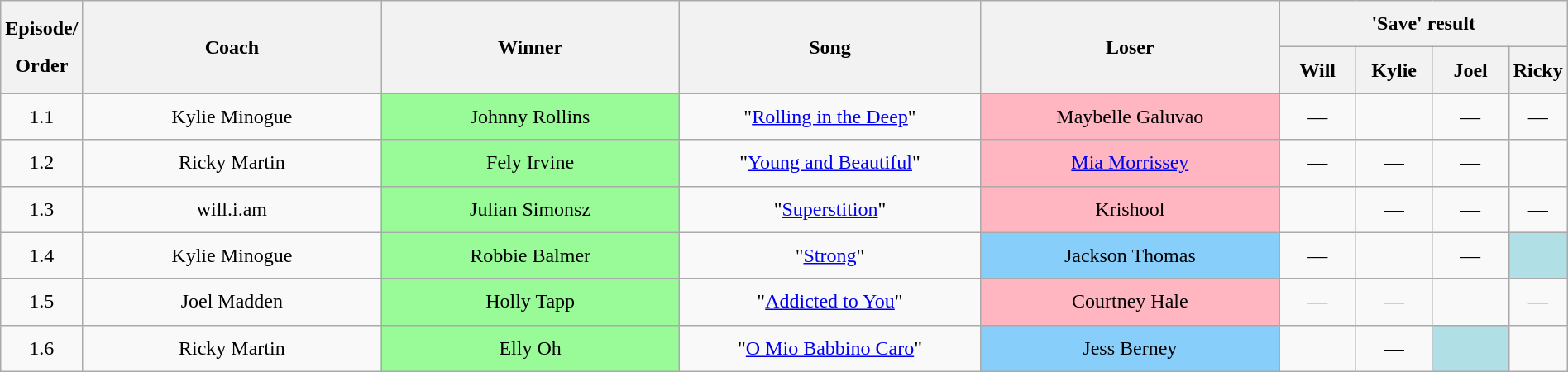<table class="wikitable" style="text-align:center; line-height:30px; width:100%;">
<tr>
<th rowspan="2" style="width:5%;">Episode/<br>Order</th>
<th rowspan="2" style="width:20%;">Coach</th>
<th rowspan="2" style="width:20%;">Winner</th>
<th rowspan="2" style="width:20%;">Song</th>
<th rowspan="2" style="width:20%;">Loser</th>
<th colspan="4" style="width:20%;">'Save' result</th>
</tr>
<tr>
<th style="width:05%;">Will</th>
<th style="width:05%;">Kylie</th>
<th style="width:05%;">Joel</th>
<th style="width:05%;">Ricky</th>
</tr>
<tr>
<td>1.1</td>
<td>Kylie Minogue</td>
<td style="background:palegreen">Johnny Rollins</td>
<td>"<a href='#'>Rolling in the Deep</a>"</td>
<td style="background:lightpink">Maybelle Galuvao</td>
<td>—</td>
<td></td>
<td>—</td>
<td>—</td>
</tr>
<tr>
<td>1.2</td>
<td>Ricky Martin</td>
<td style="background:palegreen">Fely Irvine</td>
<td>"<a href='#'>Young and Beautiful</a>"</td>
<td style="background:lightpink"><a href='#'>Mia Morrissey</a></td>
<td>—</td>
<td>—</td>
<td>—</td>
<td></td>
</tr>
<tr>
<td>1.3</td>
<td>will.i.am</td>
<td style="background:palegreen">Julian Simonsz</td>
<td>"<a href='#'>Superstition</a>"</td>
<td style="background:lightpink">Krishool</td>
<td></td>
<td>—</td>
<td>—</td>
<td>—</td>
</tr>
<tr>
<td>1.4</td>
<td>Kylie Minogue</td>
<td style="background:palegreen">Robbie Balmer</td>
<td>"<a href='#'>Strong</a>"</td>
<td style="background:lightskyblue">Jackson Thomas</td>
<td>—</td>
<td></td>
<td>—</td>
<td style="background:#B0E0E6;"><strong></strong></td>
</tr>
<tr>
<td>1.5</td>
<td>Joel Madden</td>
<td style="background:palegreen">Holly Tapp</td>
<td>"<a href='#'>Addicted to You</a>"</td>
<td style="background:lightpink">Courtney Hale</td>
<td>—</td>
<td>—</td>
<td></td>
<td>—</td>
</tr>
<tr>
<td>1.6</td>
<td>Ricky Martin</td>
<td style="background:palegreen">Elly Oh</td>
<td>"<a href='#'>O Mio Babbino Caro</a>"</td>
<td style="background:lightskyblue">Jess Berney</td>
<td><strong></strong></td>
<td>—</td>
<td style="background:#B0E0E6;"><strong></strong></td>
<td></td>
</tr>
</table>
